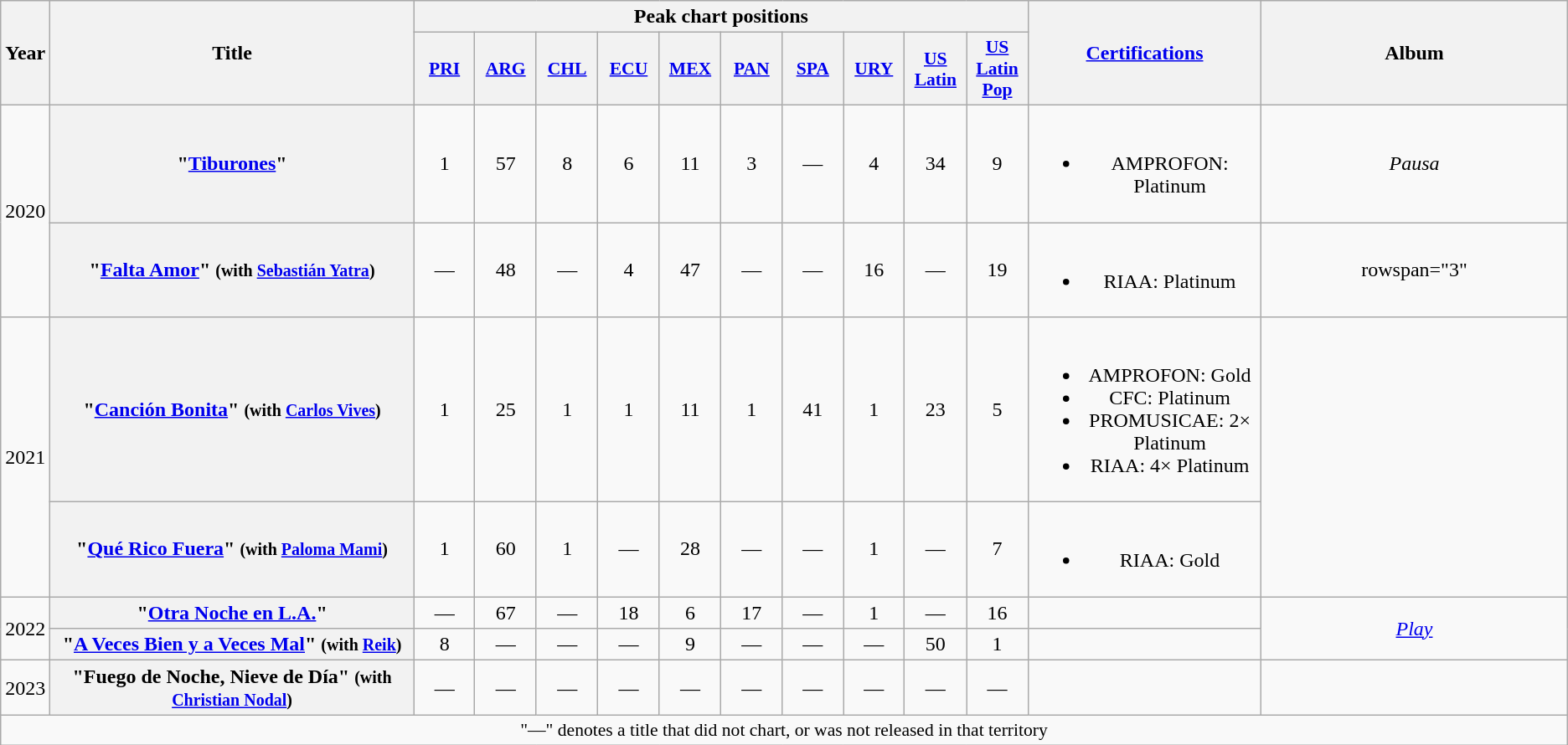<table class="wikitable plainrowheaders" style="text-align:center">
<tr>
<th scope="col" rowspan="2" width="30">Year</th>
<th scope="col" rowspan="2" width="300">Title</th>
<th colspan="10">Peak chart positions</th>
<th scope="col" rowspan="2" width="181"><a href='#'>Certifications</a></th>
<th scope="col" rowspan="2" width="250">Album</th>
</tr>
<tr>
<th scope="col" style="width:3em;font-size:90%;"><a href='#'>PRI</a><br></th>
<th scope="col" style="width:3em;font-size:90%;" !width="25"><a href='#'>ARG</a><br></th>
<th scope="col" style="width:3em;font-size:90%;"><a href='#'>CHL</a><br></th>
<th scope="col" style="width:3em;font-size:90%;"><a href='#'>ECU</a><br></th>
<th scope="col" style="width:3em;font-size:90%;" !width="25"><a href='#'>MEX</a><br></th>
<th scope="col" style="width:3em;font-size:90%;"><a href='#'>PAN</a><br></th>
<th scope="col" style="width:3em;font-size:90%;" !width="25"><a href='#'>SPA</a><br></th>
<th scope="col" style="width:3em;font-size:90%;"><a href='#'>URY</a><br></th>
<th scope="col" style="width:3em;font-size:90%;" !width="25"><a href='#'>US Latin</a><br></th>
<th scope="col" style="width:3em;font-size:90%;" !width="25"><a href='#'>US Latin Pop</a><br></th>
</tr>
<tr>
<td rowspan="2">2020</td>
<th scope="row">"<a href='#'>Tiburones</a>"</th>
<td>1</td>
<td>57</td>
<td>8</td>
<td>6</td>
<td>11</td>
<td>3</td>
<td>—</td>
<td>4</td>
<td>34</td>
<td>9</td>
<td><br><ul><li>AMPROFON: Platinum</li></ul></td>
<td><em>Pausa</em></td>
</tr>
<tr>
<th scope="row">"<a href='#'>Falta Amor</a>" <small>(with <a href='#'>Sebastián Yatra</a>)</small></th>
<td>—</td>
<td>48</td>
<td>—</td>
<td>4</td>
<td>47</td>
<td>—</td>
<td>—</td>
<td>16</td>
<td>—</td>
<td>19</td>
<td><br><ul><li>RIAA: Platinum </li></ul></td>
<td>rowspan="3" </td>
</tr>
<tr>
<td rowspan="2">2021</td>
<th scope="row">"<a href='#'>Canción Bonita</a>" <small>(with <a href='#'>Carlos Vives</a>)</small></th>
<td>1</td>
<td>25</td>
<td>1</td>
<td>1</td>
<td>11</td>
<td>1</td>
<td>41</td>
<td>1</td>
<td>23</td>
<td>5</td>
<td><br><ul><li>AMPROFON: Gold</li><li>CFC: Platinum</li><li>PROMUSICAE: 2× Platinum</li><li>RIAA: 4× Platinum </li></ul></td>
</tr>
<tr>
<th scope="row">"<a href='#'>Qué Rico Fuera</a>" <small>(with <a href='#'>Paloma Mami</a>)</small></th>
<td>1</td>
<td>60</td>
<td>1</td>
<td>—</td>
<td>28</td>
<td>—</td>
<td>—</td>
<td>1</td>
<td>—</td>
<td>7</td>
<td><br><ul><li>RIAA: Gold </li></ul></td>
</tr>
<tr>
<td rowspan="2">2022</td>
<th scope="row">"<a href='#'>Otra Noche en L.A.</a>"</th>
<td>—</td>
<td>67</td>
<td>—</td>
<td>18</td>
<td>6</td>
<td>17</td>
<td>—</td>
<td>1</td>
<td>—</td>
<td>16</td>
<td></td>
<td rowspan="2"><em><a href='#'>Play</a></em></td>
</tr>
<tr>
<th scope="row">"<a href='#'>A Veces Bien y a Veces Mal</a>" <small>(with <a href='#'>Reik</a>)</small></th>
<td>8</td>
<td>—</td>
<td>—</td>
<td>—</td>
<td>9</td>
<td>—</td>
<td>—</td>
<td>—</td>
<td>50</td>
<td>1</td>
<td></td>
</tr>
<tr>
<td>2023</td>
<th scope="row">"Fuego de Noche, Nieve de Día" <small>(with <a href='#'>Christian Nodal</a>)</small></th>
<td>—</td>
<td>—</td>
<td>—</td>
<td>—</td>
<td>—</td>
<td>—</td>
<td>—</td>
<td>—</td>
<td>—</td>
<td>—</td>
<td></td>
<td></td>
</tr>
<tr>
<td colspan="20" style="font-size:90%">"—" denotes a title that did not chart, or was not released in that territory</td>
</tr>
</table>
